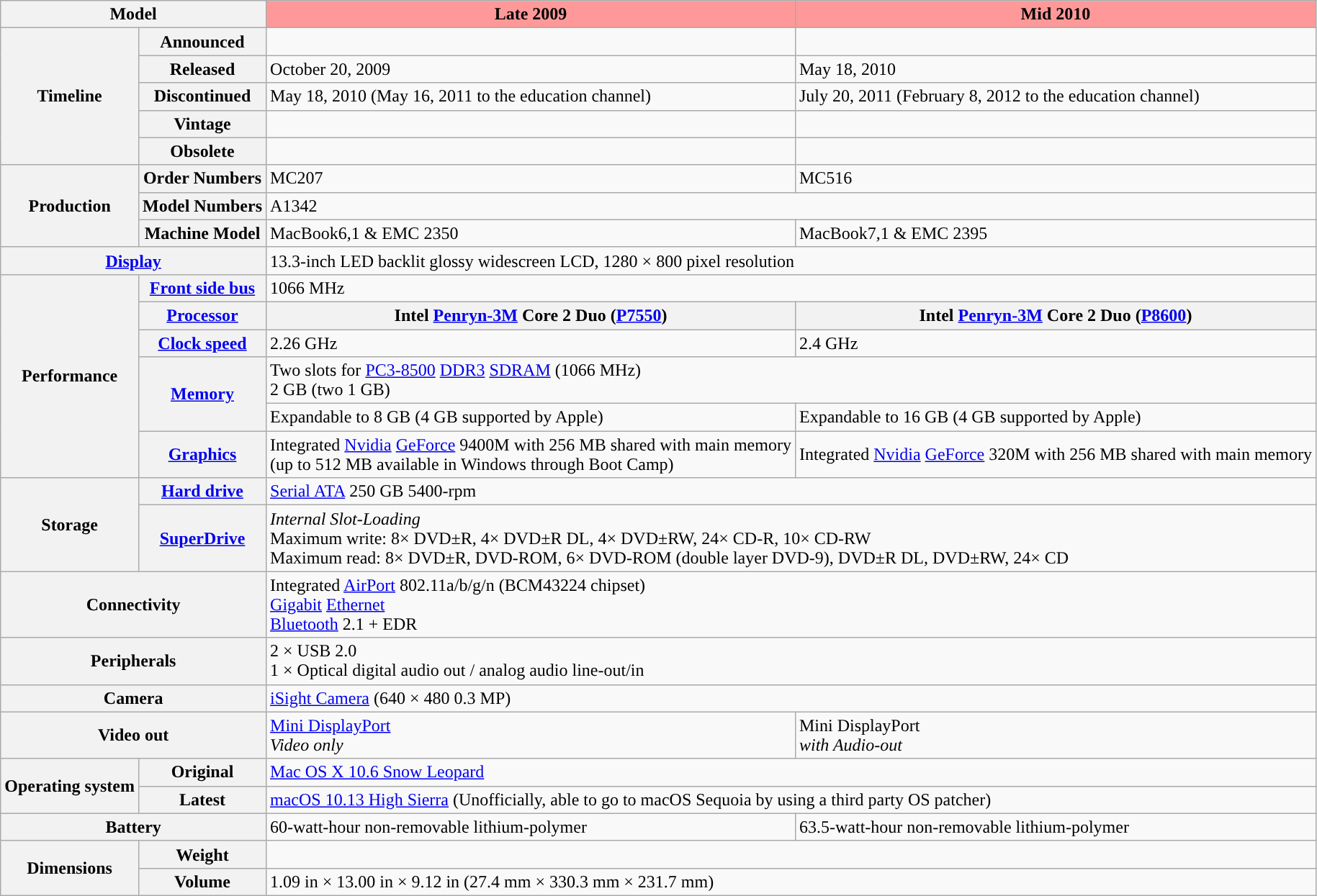<table class="wikitable mw-collapsible ">
<tr>
<th colspan=2>Model</th>
<th style="background:#F99">Late 2009</th>
<th style="background:#F99">Mid 2010</th>
</tr>
<tr>
<th rowspan=5>Timeline</th>
<th>Announced</th>
<td></td>
<td></td>
</tr>
<tr>
<th>Released</th>
<td>October 20, 2009</td>
<td>May 18, 2010</td>
</tr>
<tr>
<th>Discontinued</th>
<td>May 18, 2010 (May 16, 2011 to the education channel)</td>
<td>July 20, 2011 (February 8, 2012 to the education channel)</td>
</tr>
<tr>
<th>Vintage</th>
<td></td>
<td></td>
</tr>
<tr>
<th>Obsolete</th>
<td></td>
<td></td>
</tr>
<tr>
<th rowspan=3>Production</th>
<th>Order Numbers</th>
<td>MC207</td>
<td>MC516</td>
</tr>
<tr>
<th>Model Numbers</th>
<td colspan=2>A1342</td>
</tr>
<tr>
<th>Machine Model</th>
<td>MacBook6,1 & EMC 2350</td>
<td>MacBook7,1 & EMC 2395</td>
</tr>
<tr>
<th colspan=2><a href='#'>Display</a></th>
<td colspan=2>13.3-inch LED backlit glossy widescreen LCD, 1280 × 800 pixel resolution</td>
</tr>
<tr>
<th rowspan=6>Performance</th>
<th><a href='#'>Front side bus</a></th>
<td colspan=2>1066 MHz</td>
</tr>
<tr>
<th><a href='#'>Processor</a></th>
<th>Intel <a href='#'>Penryn-3M</a> Core 2 Duo (<a href='#'>P7550</a>)</th>
<th>Intel <a href='#'>Penryn-3M</a> Core 2 Duo (<a href='#'>P8600</a>)</th>
</tr>
<tr>
<th><a href='#'>Clock speed</a></th>
<td>2.26 GHz</td>
<td>2.4 GHz</td>
</tr>
<tr>
<th rowspan=2><a href='#'>Memory</a></th>
<td colspan=2>Two slots for <a href='#'>PC3-8500</a> <a href='#'>DDR3</a> <a href='#'>SDRAM</a> (1066 MHz)<br>2 GB (two 1 GB)</td>
</tr>
<tr>
<td>Expandable to 8 GB (4 GB supported by Apple)</td>
<td>Expandable to 16 GB (4 GB supported by Apple)</td>
</tr>
<tr>
<th><a href='#'>Graphics</a></th>
<td>Integrated <a href='#'>Nvidia</a> <a href='#'>GeForce</a> 9400M with 256 MB shared with main memory<br>(up to 512 MB available in Windows through Boot Camp)</td>
<td>Integrated <a href='#'>Nvidia</a> <a href='#'>GeForce</a> 320M with 256 MB shared with main memory</td>
</tr>
<tr>
<th rowspan=2>Storage</th>
<th><a href='#'>Hard drive</a></th>
<td colspan=2><a href='#'>Serial ATA</a> 250 GB 5400-rpm </td>
</tr>
<tr>
<th><a href='#'>SuperDrive</a></th>
<td colspan=2><em>Internal Slot-Loading</em><br>Maximum write: 8× DVD±R, 4× DVD±R DL, 4× DVD±RW, 24× CD-R, 10× CD-RW<br>Maximum read: 8× DVD±R, DVD-ROM, 6× DVD-ROM (double layer DVD-9), DVD±R DL, DVD±RW, 24× CD</td>
</tr>
<tr>
<th colspan=2>Connectivity</th>
<td colspan=2>Integrated <a href='#'>AirPort</a> 802.11a/b/g/n (BCM43224 chipset)<br><a href='#'>Gigabit</a> <a href='#'>Ethernet</a><br><a href='#'>Bluetooth</a> 2.1 + EDR</td>
</tr>
<tr>
<th colspan=2>Peripherals</th>
<td colspan=2>2 × USB 2.0<br>1 × Optical digital audio out / analog audio line-out/in</td>
</tr>
<tr>
<th colspan=2>Camera</th>
<td colspan=2><a href='#'>iSight Camera</a> (640 × 480 0.3 MP)</td>
</tr>
<tr>
<th colspan=2>Video out</th>
<td><a href='#'>Mini DisplayPort</a><br><em>Video only</em></td>
<td>Mini DisplayPort<br><em>with Audio-out</em></td>
</tr>
<tr>
<th rowspan=2>Operating system</th>
<th>Original</th>
<td colspan=2><a href='#'>Mac OS X 10.6 Snow Leopard</a></td>
</tr>
<tr>
<th>Latest</th>
<td colspan=2><a href='#'>macOS 10.13 High Sierra</a> (Unofficially, able to go to macOS Sequoia by using a third party OS patcher)</td>
</tr>
<tr>
<th colspan=2>Battery</th>
<td>60-watt-hour non-removable lithium-polymer</td>
<td>63.5-watt-hour non-removable lithium-polymer</td>
</tr>
<tr>
<th rowspan=2>Dimensions</th>
<th>Weight</th>
<td colspan=2></td>
</tr>
<tr>
<th>Volume</th>
<td colspan=2>1.09 in × 13.00 in × 9.12 in (27.4 mm × 330.3 mm × 231.7 mm)</td>
</tr>
</table>
